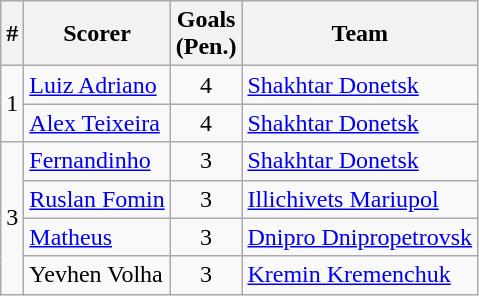<table class="wikitable">
<tr>
<th>#</th>
<th>Scorer</th>
<th>Goals<br>(Pen.)</th>
<th>Team</th>
</tr>
<tr>
<td rowspan="2">1</td>
<td> <a href='#'>Luiz Adriano</a></td>
<td align=center>4</td>
<td><a href='#'>Shakhtar Donetsk</a></td>
</tr>
<tr>
<td> <a href='#'>Alex Teixeira</a></td>
<td align=center>4</td>
<td><a href='#'>Shakhtar Donetsk</a></td>
</tr>
<tr>
<td rowspan="4">3</td>
<td> <a href='#'>Fernandinho</a></td>
<td align=center>3</td>
<td><a href='#'>Shakhtar Donetsk</a></td>
</tr>
<tr>
<td> <a href='#'>Ruslan Fomin</a></td>
<td align=center>3</td>
<td><a href='#'>Illichivets Mariupol</a></td>
</tr>
<tr>
<td> <a href='#'>Matheus</a></td>
<td align=center>3</td>
<td><a href='#'>Dnipro Dnipropetrovsk</a></td>
</tr>
<tr>
<td> Yevhen Volha</td>
<td align=center>3</td>
<td><a href='#'>Kremin Kremenchuk</a></td>
</tr>
</table>
